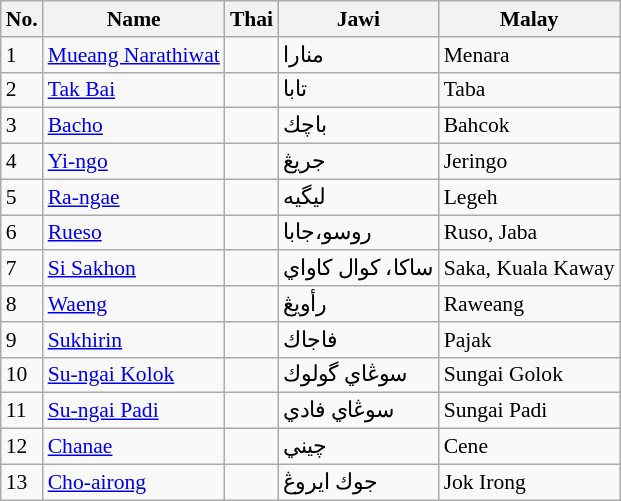<table class="wikitable"  style="font-size:90%;">
<tr>
<th>No.</th>
<th>Name</th>
<th>Thai</th>
<th>Jawi</th>
<th>Malay</th>
</tr>
<tr>
<td>1</td>
<td><a href='#'>Mueang Narathiwat</a></td>
<td></td>
<td>منارا</td>
<td>Menara</td>
</tr>
<tr>
<td>2</td>
<td><a href='#'>Tak Bai</a></td>
<td></td>
<td>تابا</td>
<td>Taba</td>
</tr>
<tr>
<td>3</td>
<td><a href='#'>Bacho</a></td>
<td></td>
<td>باچك</td>
<td>Bahcok</td>
</tr>
<tr>
<td>4</td>
<td><a href='#'>Yi-ngo</a></td>
<td></td>
<td>جريڠ</td>
<td>Jeringo</td>
</tr>
<tr>
<td>5</td>
<td><a href='#'>Ra-ngae</a></td>
<td></td>
<td>ليگيه</td>
<td>Legeh</td>
</tr>
<tr>
<td>6</td>
<td><a href='#'>Rueso</a></td>
<td></td>
<td>روسو،جابا</td>
<td>Ruso, Jaba</td>
</tr>
<tr>
<td>7</td>
<td><a href='#'>Si Sakhon</a></td>
<td></td>
<td>ساكا، كوال كاواي</td>
<td>Saka, Kuala Kaway</td>
</tr>
<tr>
<td>8</td>
<td><a href='#'>Waeng</a></td>
<td></td>
<td>رأويڠ</td>
<td>Raweang</td>
</tr>
<tr>
<td>9</td>
<td><a href='#'>Sukhirin</a></td>
<td></td>
<td>فاجاك</td>
<td>Pajak</td>
</tr>
<tr>
<td>10</td>
<td><a href='#'>Su-ngai Kolok</a></td>
<td></td>
<td>سوڠاي گولوك</td>
<td>Sungai Golok</td>
</tr>
<tr>
<td>11</td>
<td><a href='#'>Su-ngai Padi</a></td>
<td></td>
<td>سوڠاي فادي</td>
<td>Sungai Padi</td>
</tr>
<tr>
<td>12</td>
<td><a href='#'>Chanae</a></td>
<td></td>
<td>چيني</td>
<td>Cene</td>
</tr>
<tr>
<td>13</td>
<td><a href='#'>Cho-airong</a></td>
<td></td>
<td>جوك ايروڠ</td>
<td>Jok Irong</td>
</tr>
</table>
